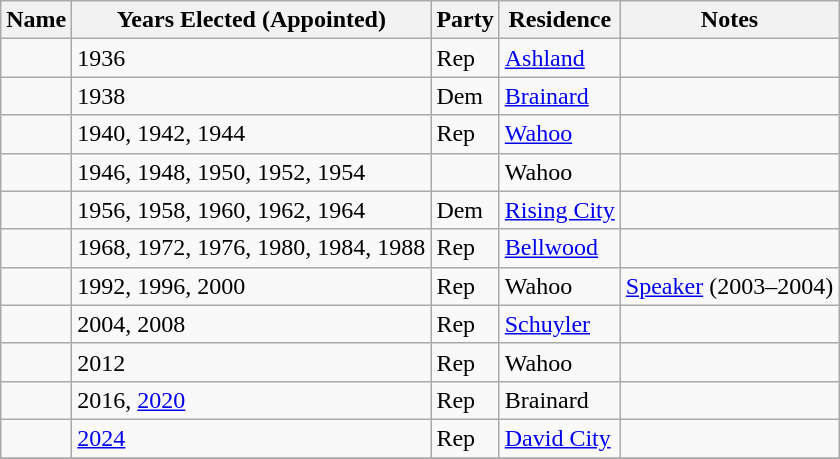<table class="wikitable sortable">
<tr>
<th>Name</th>
<th>Years Elected (Appointed)</th>
<th>Party</th>
<th>Residence</th>
<th>Notes</th>
</tr>
<tr>
<td></td>
<td>1936</td>
<td>Rep</td>
<td><a href='#'>Ashland</a></td>
<td></td>
</tr>
<tr>
<td></td>
<td>1938</td>
<td>Dem</td>
<td><a href='#'>Brainard</a></td>
<td></td>
</tr>
<tr>
<td></td>
<td>1940, 1942, 1944</td>
<td>Rep</td>
<td><a href='#'>Wahoo</a></td>
<td></td>
</tr>
<tr>
<td></td>
<td>1946, 1948, 1950, 1952, 1954</td>
<td></td>
<td>Wahoo</td>
<td></td>
</tr>
<tr>
<td></td>
<td>1956, 1958, 1960, 1962, 1964</td>
<td>Dem</td>
<td><a href='#'>Rising City</a></td>
<td></td>
</tr>
<tr>
<td></td>
<td>1968, 1972, 1976, 1980, 1984, 1988</td>
<td>Rep</td>
<td><a href='#'>Bellwood</a></td>
<td></td>
</tr>
<tr>
<td></td>
<td>1992, 1996, 2000</td>
<td>Rep</td>
<td>Wahoo</td>
<td><a href='#'>Speaker</a> (2003–2004)</td>
</tr>
<tr>
<td></td>
<td>2004, 2008</td>
<td>Rep</td>
<td><a href='#'>Schuyler</a></td>
<td></td>
</tr>
<tr>
<td></td>
<td>2012</td>
<td>Rep</td>
<td>Wahoo</td>
<td></td>
</tr>
<tr>
<td></td>
<td>2016, <a href='#'>2020</a></td>
<td>Rep</td>
<td>Brainard</td>
<td></td>
</tr>
<tr>
<td></td>
<td><a href='#'>2024</a></td>
<td>Rep</td>
<td><a href='#'>David City</a></td>
<td></td>
</tr>
<tr>
</tr>
</table>
